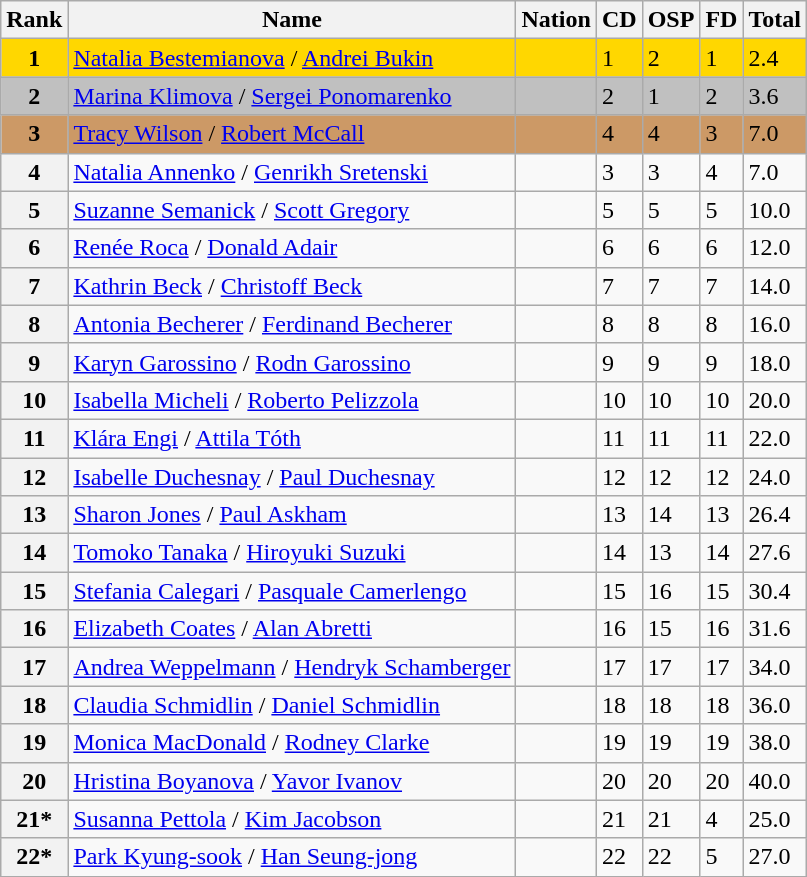<table class="wikitable">
<tr>
<th>Rank</th>
<th>Name</th>
<th>Nation</th>
<th>CD</th>
<th>OSP</th>
<th>FD</th>
<th>Total</th>
</tr>
<tr bgcolor=gold>
<td align=center><strong>1</strong></td>
<td><a href='#'>Natalia Bestemianova</a> / <a href='#'>Andrei Bukin</a></td>
<td></td>
<td>1</td>
<td>2</td>
<td>1</td>
<td>2.4</td>
</tr>
<tr bgcolor=silver>
<td align=center><strong>2</strong></td>
<td><a href='#'>Marina Klimova</a> / <a href='#'>Sergei Ponomarenko</a></td>
<td></td>
<td>2</td>
<td>1</td>
<td>2</td>
<td>3.6</td>
</tr>
<tr bgcolor=cc9966>
<td align=center><strong>3</strong></td>
<td><a href='#'>Tracy Wilson</a> / <a href='#'>Robert McCall</a></td>
<td></td>
<td>4</td>
<td>4</td>
<td>3</td>
<td>7.0</td>
</tr>
<tr>
<th>4</th>
<td><a href='#'>Natalia Annenko</a> / <a href='#'>Genrikh Sretenski</a></td>
<td></td>
<td>3</td>
<td>3</td>
<td>4</td>
<td>7.0</td>
</tr>
<tr>
<th>5</th>
<td><a href='#'>Suzanne Semanick</a> / <a href='#'>Scott Gregory</a></td>
<td></td>
<td>5</td>
<td>5</td>
<td>5</td>
<td>10.0</td>
</tr>
<tr>
<th>6</th>
<td><a href='#'>Renée Roca</a> / <a href='#'>Donald Adair</a></td>
<td></td>
<td>6</td>
<td>6</td>
<td>6</td>
<td>12.0</td>
</tr>
<tr>
<th>7</th>
<td><a href='#'>Kathrin Beck</a> / <a href='#'>Christoff Beck</a></td>
<td></td>
<td>7</td>
<td>7</td>
<td>7</td>
<td>14.0</td>
</tr>
<tr>
<th>8</th>
<td><a href='#'>Antonia Becherer</a> / <a href='#'>Ferdinand Becherer</a></td>
<td></td>
<td>8</td>
<td>8</td>
<td>8</td>
<td>16.0</td>
</tr>
<tr>
<th>9</th>
<td><a href='#'>Karyn Garossino</a> / <a href='#'>Rodn Garossino</a></td>
<td></td>
<td>9</td>
<td>9</td>
<td>9</td>
<td>18.0</td>
</tr>
<tr>
<th>10</th>
<td><a href='#'>Isabella Micheli</a> / <a href='#'>Roberto Pelizzola</a></td>
<td></td>
<td>10</td>
<td>10</td>
<td>10</td>
<td>20.0</td>
</tr>
<tr>
<th>11</th>
<td><a href='#'>Klára Engi</a> / <a href='#'>Attila Tóth</a></td>
<td></td>
<td>11</td>
<td>11</td>
<td>11</td>
<td>22.0</td>
</tr>
<tr>
<th>12</th>
<td><a href='#'>Isabelle Duchesnay</a> / <a href='#'>Paul Duchesnay</a></td>
<td></td>
<td>12</td>
<td>12</td>
<td>12</td>
<td>24.0</td>
</tr>
<tr>
<th>13</th>
<td><a href='#'>Sharon Jones</a> / <a href='#'>Paul Askham</a></td>
<td></td>
<td>13</td>
<td>14</td>
<td>13</td>
<td>26.4</td>
</tr>
<tr>
<th>14</th>
<td><a href='#'>Tomoko Tanaka</a> / <a href='#'>Hiroyuki Suzuki</a></td>
<td></td>
<td>14</td>
<td>13</td>
<td>14</td>
<td>27.6</td>
</tr>
<tr>
<th>15</th>
<td><a href='#'>Stefania Calegari</a> / <a href='#'>Pasquale Camerlengo</a></td>
<td></td>
<td>15</td>
<td>16</td>
<td>15</td>
<td>30.4</td>
</tr>
<tr>
<th>16</th>
<td><a href='#'>Elizabeth Coates</a> / <a href='#'>Alan Abretti</a></td>
<td></td>
<td>16</td>
<td>15</td>
<td>16</td>
<td>31.6</td>
</tr>
<tr>
<th>17</th>
<td><a href='#'>Andrea Weppelmann</a> / <a href='#'>Hendryk Schamberger</a></td>
<td></td>
<td>17</td>
<td>17</td>
<td>17</td>
<td>34.0</td>
</tr>
<tr>
<th>18</th>
<td><a href='#'>Claudia Schmidlin</a> / <a href='#'>Daniel Schmidlin</a></td>
<td></td>
<td>18</td>
<td>18</td>
<td>18</td>
<td>36.0</td>
</tr>
<tr>
<th>19</th>
<td><a href='#'>Monica MacDonald</a> / <a href='#'>Rodney Clarke</a></td>
<td></td>
<td>19</td>
<td>19</td>
<td>19</td>
<td>38.0</td>
</tr>
<tr>
<th>20</th>
<td><a href='#'>Hristina Boyanova</a> / <a href='#'>Yavor Ivanov</a></td>
<td></td>
<td>20</td>
<td>20</td>
<td>20</td>
<td>40.0</td>
</tr>
<tr>
<th>21*</th>
<td><a href='#'>Susanna Pettola</a> / <a href='#'>Kim Jacobson</a></td>
<td></td>
<td>21</td>
<td>21</td>
<td>4</td>
<td>25.0</td>
</tr>
<tr>
<th>22*</th>
<td><a href='#'>Park Kyung-sook</a> / <a href='#'>Han Seung-jong</a></td>
<td></td>
<td>22</td>
<td>22</td>
<td>5</td>
<td>27.0</td>
</tr>
</table>
